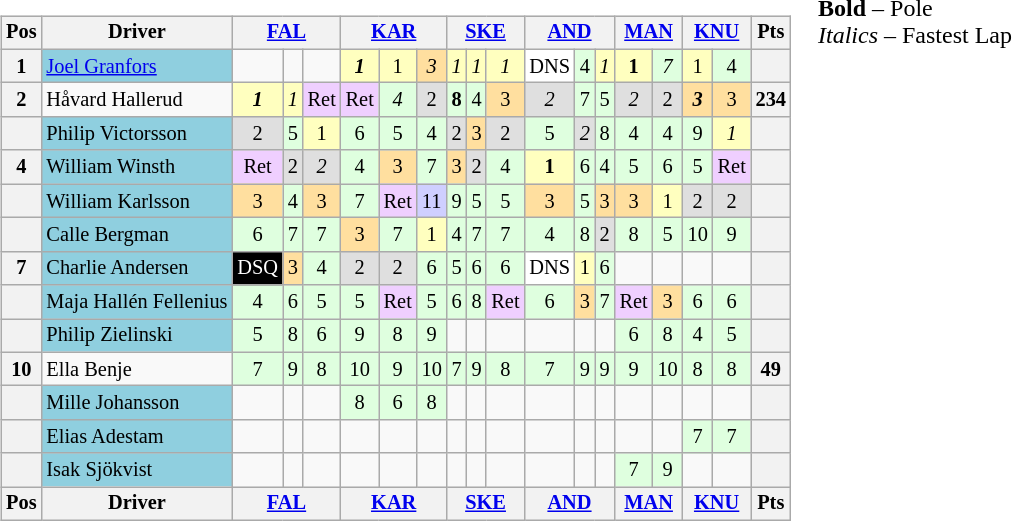<table>
<tr>
<td valign="top"><br><table class="wikitable" style="font-size: 85%; text-align:center">
<tr>
<th valign="middle">Pos</th>
<th valign="middle">Driver</th>
<th colspan="3"><a href='#'>FAL</a></th>
<th colspan="3"><a href='#'>KAR</a></th>
<th colspan="3"><a href='#'>SKE</a></th>
<th colspan="3"><a href='#'>AND</a></th>
<th colspan="2"><a href='#'>MAN</a></th>
<th colspan="2"><a href='#'>KNU</a></th>
<th valign="middle">Pts</th>
</tr>
<tr>
<th>1</th>
<td align="left" style="background:#8fcfdf;"> <a href='#'>Joel Granfors</a></td>
<td></td>
<td></td>
<td></td>
<td style="background:#ffffbf;"><strong><em>1</em></strong></td>
<td style="background:#ffffbf;">1</td>
<td style="background:#ffdf9f;"><em>3</em></td>
<td style="background:#ffffbf;"><em>1</em></td>
<td style="background:#ffffbf;"><em>1</em></td>
<td style="background:#ffffbf;"><em>1</em></td>
<td style="background:#ffffff;">DNS</td>
<td style="background:#dfffdf;">4</td>
<td style="background:#ffffbf;"><em>1</em></td>
<td style="background:#ffffbf;"><strong>1</strong></td>
<td style="background:#dfffdf;"><em>7</em></td>
<td style="background:#ffffbf;">1</td>
<td style="background:#dfffdf;">4</td>
<th></th>
</tr>
<tr>
<th>2</th>
<td align="left"> Håvard Hallerud</td>
<td style="background:#ffffbf;"><strong><em>1</em></strong></td>
<td style="background:#ffffbf;"><em>1</em></td>
<td style="background:#efcfff;">Ret</td>
<td style="background:#efcfff;">Ret</td>
<td style="background:#dfffdf;"><em>4</em></td>
<td style="background:#dfdfdf;">2</td>
<td style="background:#dfffdf;"><strong>8</strong></td>
<td style="background:#dfffdf;">4</td>
<td style="background:#ffdf9f;">3</td>
<td style="background:#dfdfdf;"><em>2</em></td>
<td style="background:#dfffdf;">7</td>
<td style="background:#dfffdf;">5</td>
<td style="background:#dfdfdf;"><em>2</em></td>
<td style="background:#dfdfdf;">2</td>
<td style="background:#ffdf9f;"><strong><em>3</em></strong></td>
<td style="background:#ffdf9f;">3</td>
<th>234</th>
</tr>
<tr>
<th></th>
<td align="left" style="background:#8fcfdf;"> Philip Victorsson</td>
<td style="background:#dfdfdf;">2</td>
<td style="background:#dfffdf;">5</td>
<td style="background:#ffffbf;">1</td>
<td style="background:#dfffdf;">6</td>
<td style="background:#dfffdf;">5</td>
<td style="background:#dfffdf;">4</td>
<td style="background:#dfdfdf;">2</td>
<td style="background:#ffdf9f;">3</td>
<td style="background:#dfdfdf;">2</td>
<td style="background:#dfffdf;">5</td>
<td style="background:#dfdfdf;"><em>2</em></td>
<td style="background:#dfffdf;">8</td>
<td style="background:#dfffdf;">4</td>
<td style="background:#dfffdf;">4</td>
<td style="background:#dfffdf;">9</td>
<td style="background:#ffffbf;"><em>1</em></td>
<th></th>
</tr>
<tr>
<th>4</th>
<td align="left" style="background:#8fcfdf;"> William Winsth</td>
<td style="background:#efcfff;">Ret</td>
<td style="background:#dfdfdf;">2</td>
<td style="background:#dfdfdf;"><em>2</em></td>
<td style="background:#dfffdf;">4</td>
<td style="background:#ffdf9f;">3</td>
<td style="background:#dfffdf;">7</td>
<td style="background:#ffdf9f;">3</td>
<td style="background:#dfdfdf;">2</td>
<td style="background:#dfffdf;">4</td>
<td style="background:#ffffbf;"><strong>1</strong></td>
<td style="background:#dfffdf;">6</td>
<td style="background:#dfffdf;">4</td>
<td style="background:#dfffdf;">5</td>
<td style="background:#dfffdf;">6</td>
<td style="background:#dfffdf;">5</td>
<td style="background:#efcfff;">Ret</td>
<th></th>
</tr>
<tr>
<th></th>
<td align="left" style="background:#8fcfdf;"> William Karlsson</td>
<td style="background:#ffdf9f;">3</td>
<td style="background:#dfffdf;">4</td>
<td style="background:#ffdf9f;">3</td>
<td style="background:#dfffdf;">7</td>
<td style="background:#efcfff;">Ret</td>
<td style="background:#cfcfff;">11</td>
<td style="background:#dfffdf;">9</td>
<td style="background:#dfffdf;">5</td>
<td style="background:#dfffdf;">5</td>
<td style="background:#ffdf9f;">3</td>
<td style="background:#dfffdf;">5</td>
<td style="background:#ffdf9f;">3</td>
<td style="background:#ffdf9f;">3</td>
<td style="background:#ffffbf;">1</td>
<td style="background:#dfdfdf;">2</td>
<td style="background:#dfdfdf;">2</td>
<th></th>
</tr>
<tr>
<th></th>
<td align="left" style="background:#8fcfdf;"> Calle Bergman</td>
<td style="background:#dfffdf;">6</td>
<td style="background:#dfffdf;">7</td>
<td style="background:#dfffdf;">7</td>
<td style="background:#ffdf9f;">3</td>
<td style="background:#dfffdf;">7</td>
<td style="background:#ffffbf;">1</td>
<td style="background:#dfffdf;">4</td>
<td style="background:#dfffdf;">7</td>
<td style="background:#dfffdf;">7</td>
<td style="background:#dfffdf;">4</td>
<td style="background:#dfffdf;">8</td>
<td style="background:#dfdfdf;">2</td>
<td style="background:#dfffdf;">8</td>
<td style="background:#dfffdf;">5</td>
<td style="background:#dfffdf;">10</td>
<td style="background:#dfffdf;">9</td>
<th></th>
</tr>
<tr>
<th>7</th>
<td align="left" style="background:#8fcfdf;"> Charlie Andersen</td>
<td style="background:#000000; color:white;">DSQ</td>
<td style="background:#ffdf9f;">3</td>
<td style="background:#dfffdf;">4</td>
<td style="background:#dfdfdf;">2</td>
<td style="background:#dfdfdf;">2</td>
<td style="background:#dfffdf;">6</td>
<td style="background:#dfffdf;">5</td>
<td style="background:#dfffdf;">6</td>
<td style="background:#dfffdf;">6</td>
<td style="background:#ffffff;">DNS</td>
<td style="background:#ffffbf;">1</td>
<td style="background:#dfffdf;">6</td>
<td></td>
<td></td>
<td></td>
<td></td>
<th></th>
</tr>
<tr>
<th></th>
<td align="left" style="background:#8fcfdf;" nowrap> Maja Hallén Fellenius</td>
<td style="background:#dfffdf;">4</td>
<td style="background:#dfffdf;">6</td>
<td style="background:#dfffdf;">5</td>
<td style="background:#dfffdf;">5</td>
<td style="background:#efcfff;">Ret</td>
<td style="background:#dfffdf;">5</td>
<td style="background:#dfffdf;">6</td>
<td style="background:#dfffdf;">8</td>
<td style="background:#efcfff;">Ret</td>
<td style="background:#dfffdf;">6</td>
<td style="background:#ffdf9f;">3</td>
<td style="background:#dfffdf;">7</td>
<td style="background:#efcfff;">Ret</td>
<td style="background:#ffdf9f;">3</td>
<td style="background:#dfffdf;">6</td>
<td style="background:#dfffdf;">6</td>
<th></th>
</tr>
<tr>
<th></th>
<td align="left" style="background:#8fcfdf;"> Philip Zielinski</td>
<td style="background:#dfffdf;">5</td>
<td style="background:#dfffdf;">8</td>
<td style="background:#dfffdf;">6</td>
<td style="background:#dfffdf;">9</td>
<td style="background:#dfffdf;">8</td>
<td style="background:#dfffdf;">9</td>
<td></td>
<td></td>
<td></td>
<td></td>
<td></td>
<td></td>
<td style="background:#dfffdf;">6</td>
<td style="background:#dfffdf;">8</td>
<td style="background:#dfffdf;">4</td>
<td style="background:#dfffdf;">5</td>
<th></th>
</tr>
<tr>
<th>10</th>
<td align="left"> Ella Benje</td>
<td style="background:#dfffdf;">7</td>
<td style="background:#dfffdf;">9</td>
<td style="background:#dfffdf;">8</td>
<td style="background:#dfffdf;">10</td>
<td style="background:#dfffdf;">9</td>
<td style="background:#dfffdf;">10</td>
<td style="background:#dfffdf;">7</td>
<td style="background:#dfffdf;">9</td>
<td style="background:#dfffdf;">8</td>
<td style="background:#dfffdf;">7</td>
<td style="background:#dfffdf;">9</td>
<td style="background:#dfffdf;">9</td>
<td style="background:#dfffdf;">9</td>
<td style="background:#dfffdf;">10</td>
<td style="background:#dfffdf;">8</td>
<td style="background:#dfffdf;">8</td>
<th>49</th>
</tr>
<tr>
<th></th>
<td align="left" style="background:#8fcfdf;"> Mille Johansson</td>
<td></td>
<td></td>
<td></td>
<td style="background:#dfffdf;">8</td>
<td style="background:#dfffdf;">6</td>
<td style="background:#dfffdf;">8</td>
<td></td>
<td></td>
<td></td>
<td></td>
<td></td>
<td></td>
<td></td>
<td></td>
<td></td>
<td></td>
<th></th>
</tr>
<tr>
<th></th>
<td align="left" style="background:#8fcfdf;"> Elias Adestam</td>
<td></td>
<td></td>
<td></td>
<td></td>
<td></td>
<td></td>
<td></td>
<td></td>
<td></td>
<td></td>
<td></td>
<td></td>
<td></td>
<td></td>
<td style="background:#dfffdf;">7</td>
<td style="background:#dfffdf;">7</td>
<th></th>
</tr>
<tr>
<th></th>
<td align="left" style="background:#8fcfdf;"> Isak Sjökvist</td>
<td></td>
<td></td>
<td></td>
<td></td>
<td></td>
<td></td>
<td></td>
<td></td>
<td></td>
<td></td>
<td></td>
<td></td>
<td style="background:#dfffdf;">7</td>
<td style="background:#dfffdf;">9</td>
<td></td>
<td></td>
<th></th>
</tr>
<tr valign="top">
<th valign="middle">Pos</th>
<th valign="middle">Driver</th>
<th colspan="3"><a href='#'>FAL</a></th>
<th colspan="3"><a href='#'>KAR</a></th>
<th colspan="3"><a href='#'>SKE</a></th>
<th colspan="3"><a href='#'>AND</a></th>
<th colspan="2"><a href='#'>MAN</a></th>
<th colspan="2"><a href='#'>KNU</a></th>
<th valign="middle">Pts</th>
</tr>
</table>
</td>
<td valign="top"><br>
<span><strong>Bold</strong> – Pole<br>
<em>Italics</em> – Fastest Lap</span></td>
</tr>
</table>
